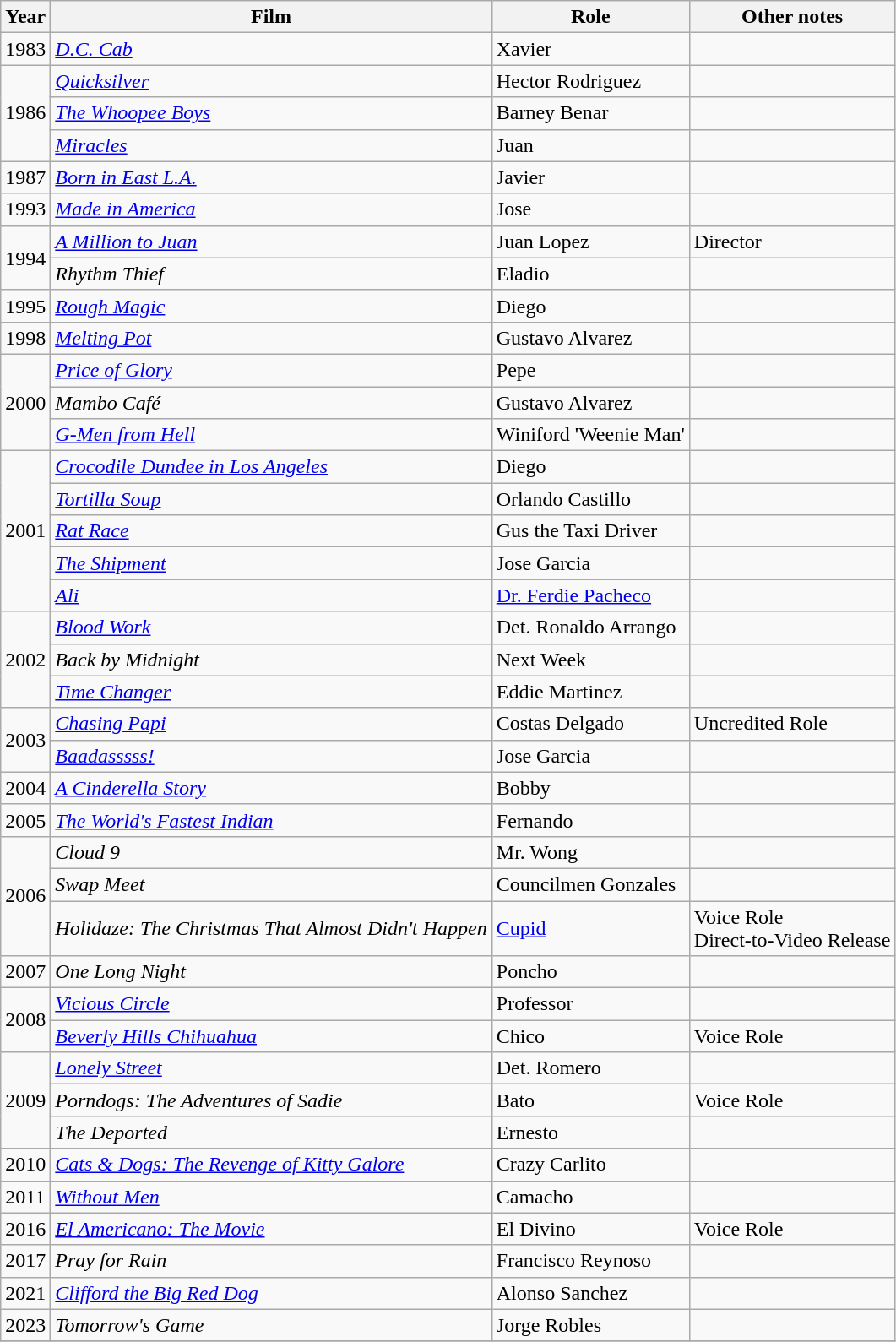<table class="wikitable">
<tr>
<th>Year</th>
<th>Film</th>
<th>Role</th>
<th>Other notes</th>
</tr>
<tr>
<td>1983</td>
<td><em><a href='#'>D.C. Cab</a></em></td>
<td>Xavier</td>
<td></td>
</tr>
<tr>
<td rowspan="3">1986</td>
<td><em><a href='#'>Quicksilver</a></em></td>
<td>Hector Rodriguez</td>
<td></td>
</tr>
<tr>
<td><em><a href='#'>The Whoopee Boys</a></em></td>
<td>Barney Benar</td>
<td></td>
</tr>
<tr>
<td><em><a href='#'>Miracles</a></em></td>
<td>Juan</td>
<td></td>
</tr>
<tr>
<td>1987</td>
<td><em><a href='#'>Born in East L.A.</a></em></td>
<td>Javier</td>
<td></td>
</tr>
<tr>
<td>1993</td>
<td><em><a href='#'>Made in America</a></em></td>
<td>Jose</td>
<td></td>
</tr>
<tr>
<td rowspan="2">1994</td>
<td><em><a href='#'>A Million to Juan</a></em></td>
<td>Juan Lopez</td>
<td>Director</td>
</tr>
<tr>
<td><em>Rhythm Thief</em></td>
<td>Eladio</td>
<td></td>
</tr>
<tr>
<td>1995</td>
<td><em><a href='#'>Rough Magic</a></em></td>
<td>Diego</td>
<td></td>
</tr>
<tr>
<td>1998</td>
<td><em><a href='#'>Melting Pot</a></em></td>
<td>Gustavo Alvarez</td>
<td></td>
</tr>
<tr>
<td rowspan="3">2000</td>
<td><em><a href='#'>Price of Glory</a></em></td>
<td>Pepe</td>
<td></td>
</tr>
<tr>
<td><em>Mambo Café</em></td>
<td>Gustavo Alvarez</td>
<td></td>
</tr>
<tr>
<td><em><a href='#'>G-Men from Hell</a></em></td>
<td>Winiford 'Weenie Man'</td>
<td></td>
</tr>
<tr>
<td rowspan="5">2001</td>
<td><em><a href='#'>Crocodile Dundee in Los Angeles</a></em></td>
<td>Diego</td>
<td></td>
</tr>
<tr>
<td><em><a href='#'>Tortilla Soup</a></em></td>
<td>Orlando Castillo</td>
<td></td>
</tr>
<tr>
<td><em><a href='#'>Rat Race</a></em></td>
<td>Gus the Taxi Driver</td>
<td></td>
</tr>
<tr>
<td><em><a href='#'>The Shipment</a></em></td>
<td>Jose Garcia</td>
<td></td>
</tr>
<tr>
<td><em><a href='#'>Ali</a></em></td>
<td><a href='#'>Dr. Ferdie Pacheco</a></td>
<td></td>
</tr>
<tr>
<td rowspan="3">2002</td>
<td><em><a href='#'>Blood Work</a></em></td>
<td>Det. Ronaldo Arrango</td>
<td></td>
</tr>
<tr>
<td><em>Back by Midnight</em></td>
<td>Next Week</td>
<td></td>
</tr>
<tr>
<td><em><a href='#'>Time Changer</a></em></td>
<td>Eddie Martinez</td>
<td></td>
</tr>
<tr>
<td rowspan="2">2003</td>
<td><em><a href='#'>Chasing Papi</a></em></td>
<td>Costas Delgado</td>
<td>Uncredited Role</td>
</tr>
<tr>
<td><em><a href='#'>Baadasssss!</a></em></td>
<td>Jose Garcia</td>
<td></td>
</tr>
<tr>
<td>2004</td>
<td><em><a href='#'>A Cinderella Story</a></em></td>
<td>Bobby</td>
<td></td>
</tr>
<tr>
<td>2005</td>
<td><em><a href='#'>The World's Fastest Indian</a></em></td>
<td>Fernando</td>
<td></td>
</tr>
<tr>
<td rowspan="3">2006</td>
<td><em>Cloud 9</em></td>
<td>Mr. Wong</td>
<td></td>
</tr>
<tr>
<td><em>Swap Meet</em></td>
<td>Councilmen Gonzales</td>
<td></td>
</tr>
<tr>
<td><em>Holidaze: The Christmas That Almost Didn't Happen</em></td>
<td><a href='#'>Cupid</a></td>
<td>Voice Role<br>Direct-to-Video Release</td>
</tr>
<tr>
<td>2007</td>
<td><em>One Long Night</em></td>
<td>Poncho</td>
<td></td>
</tr>
<tr>
<td rowspan="2">2008</td>
<td><em><a href='#'>Vicious Circle</a></em></td>
<td>Professor</td>
<td></td>
</tr>
<tr>
<td><em><a href='#'>Beverly Hills Chihuahua</a></em></td>
<td>Chico</td>
<td>Voice Role</td>
</tr>
<tr>
<td rowspan="3">2009</td>
<td><em><a href='#'>Lonely Street</a></em></td>
<td>Det. Romero</td>
<td></td>
</tr>
<tr>
<td><em>Porndogs: The Adventures of Sadie</em></td>
<td>Bato</td>
<td>Voice Role</td>
</tr>
<tr>
<td><em>The Deported</em></td>
<td>Ernesto</td>
<td></td>
</tr>
<tr>
<td>2010</td>
<td><em><a href='#'>Cats & Dogs: The Revenge of Kitty Galore</a></em></td>
<td>Crazy Carlito</td>
<td></td>
</tr>
<tr>
<td>2011</td>
<td><em><a href='#'>Without Men</a></em></td>
<td>Camacho</td>
<td></td>
</tr>
<tr>
<td>2016</td>
<td><em><a href='#'>El Americano: The Movie</a></em></td>
<td>El Divino</td>
<td>Voice Role</td>
</tr>
<tr>
<td>2017</td>
<td><em>Pray for Rain</em></td>
<td>Francisco Reynoso</td>
<td></td>
</tr>
<tr>
<td>2021</td>
<td><em><a href='#'>Clifford the Big Red Dog</a></em></td>
<td>Alonso Sanchez</td>
<td></td>
</tr>
<tr>
<td>2023</td>
<td><em>Tomorrow's Game</em></td>
<td>Jorge Robles</td>
<td></td>
</tr>
<tr>
</tr>
</table>
